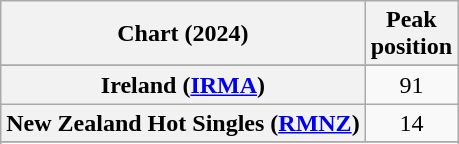<table class="wikitable sortable plainrowheaders" style="text-align:center">
<tr>
<th scope="col">Chart (2024)</th>
<th scope="col">Peak<br>position</th>
</tr>
<tr>
</tr>
<tr>
<th scope="row">Ireland (<a href='#'>IRMA</a>)</th>
<td>91</td>
</tr>
<tr>
<th scope="row">New Zealand Hot Singles (<a href='#'>RMNZ</a>)</th>
<td>14</td>
</tr>
<tr>
</tr>
<tr>
</tr>
<tr>
</tr>
</table>
